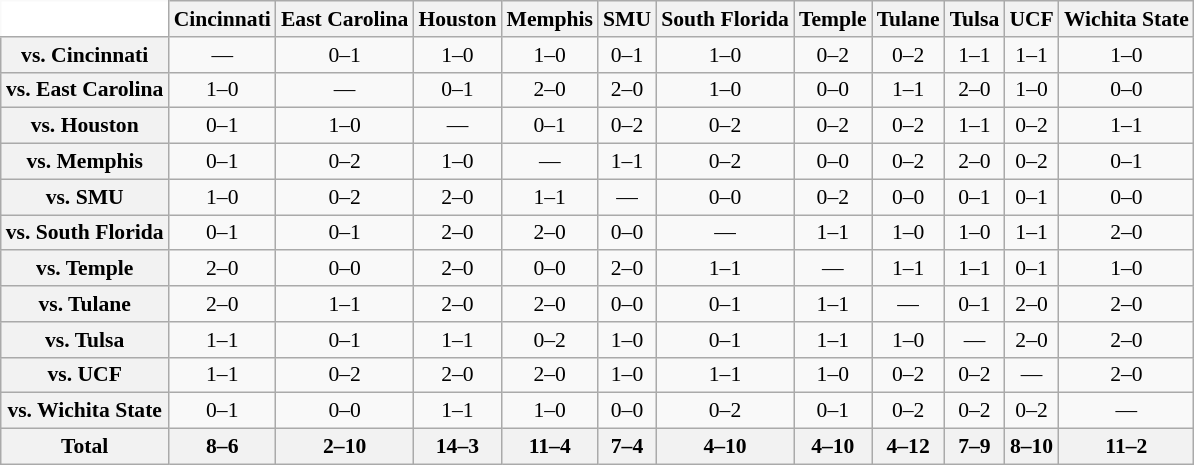<table class="wikitable" style="white-space:nowrap;font-size:90%;">
<tr>
<th colspan=1 style="background:white; border-top-style:hidden; border-left-style:hidden;"   width=75> </th>
<th style=>Cincinnati</th>
<th style=>East Carolina</th>
<th style=>Houston</th>
<th style=>Memphis</th>
<th style=>SMU</th>
<th style=>South Florida</th>
<th style=>Temple</th>
<th style=>Tulane</th>
<th style=>Tulsa</th>
<th style=>UCF</th>
<th style=>Wichita State</th>
</tr>
<tr style="text-align:center;">
<th>vs. Cincinnati</th>
<td>—</td>
<td>0–1</td>
<td>1–0</td>
<td>1–0</td>
<td>0–1</td>
<td>1–0</td>
<td>0–2</td>
<td>0–2</td>
<td>1–1</td>
<td>1–1</td>
<td>1–0</td>
</tr>
<tr style="text-align:center;">
<th>vs. East Carolina</th>
<td>1–0</td>
<td>—</td>
<td>0–1</td>
<td>2–0</td>
<td>2–0</td>
<td>1–0</td>
<td>0–0</td>
<td>1–1</td>
<td>2–0</td>
<td>1–0</td>
<td>0–0</td>
</tr>
<tr style="text-align:center;">
<th>vs. Houston</th>
<td>0–1</td>
<td>1–0</td>
<td>—</td>
<td>0–1</td>
<td>0–2</td>
<td>0–2</td>
<td>0–2</td>
<td>0–2</td>
<td>1–1</td>
<td>0–2</td>
<td>1–1</td>
</tr>
<tr style="text-align:center;">
<th>vs. Memphis</th>
<td>0–1</td>
<td>0–2</td>
<td>1–0</td>
<td>—</td>
<td>1–1</td>
<td>0–2</td>
<td>0–0</td>
<td>0–2</td>
<td>2–0</td>
<td>0–2</td>
<td>0–1</td>
</tr>
<tr style="text-align:center;">
<th>vs. SMU</th>
<td>1–0</td>
<td>0–2</td>
<td>2–0</td>
<td>1–1</td>
<td>—</td>
<td>0–0</td>
<td>0–2</td>
<td>0–0</td>
<td>0–1</td>
<td>0–1</td>
<td>0–0</td>
</tr>
<tr style="text-align:center;">
<th>vs. South Florida</th>
<td>0–1</td>
<td>0–1</td>
<td>2–0</td>
<td>2–0</td>
<td>0–0</td>
<td>—</td>
<td>1–1</td>
<td>1–0</td>
<td>1–0</td>
<td>1–1</td>
<td>2–0</td>
</tr>
<tr style="text-align:center;">
<th>vs. Temple</th>
<td>2–0</td>
<td>0–0</td>
<td>2–0</td>
<td>0–0</td>
<td>2–0</td>
<td>1–1</td>
<td>—</td>
<td>1–1</td>
<td>1–1</td>
<td>0–1</td>
<td>1–0</td>
</tr>
<tr style="text-align:center;">
<th>vs. Tulane</th>
<td>2–0</td>
<td>1–1</td>
<td>2–0</td>
<td>2–0</td>
<td>0–0</td>
<td>0–1</td>
<td>1–1</td>
<td>—</td>
<td>0–1</td>
<td>2–0</td>
<td>2–0</td>
</tr>
<tr style="text-align:center;">
<th>vs. Tulsa</th>
<td>1–1</td>
<td>0–1</td>
<td>1–1</td>
<td>0–2</td>
<td>1–0</td>
<td>0–1</td>
<td>1–1</td>
<td>1–0</td>
<td>—</td>
<td>2–0</td>
<td>2–0</td>
</tr>
<tr style="text-align:center;">
<th>vs. UCF</th>
<td>1–1</td>
<td>0–2</td>
<td>2–0</td>
<td>2–0</td>
<td>1–0</td>
<td>1–1</td>
<td>1–0</td>
<td>0–2</td>
<td>0–2</td>
<td>—</td>
<td>2–0</td>
</tr>
<tr style="text-align:center;">
<th>vs. Wichita State</th>
<td>0–1</td>
<td>0–0</td>
<td>1–1</td>
<td>1–0</td>
<td>0–0</td>
<td>0–2</td>
<td>0–1</td>
<td>0–2</td>
<td>0–2</td>
<td>0–2</td>
<td>—<br></td>
</tr>
<tr style="text-align:center;">
<th>Total</th>
<th>8–6</th>
<th>2–10</th>
<th>14–3</th>
<th>11–4</th>
<th>7–4</th>
<th>4–10</th>
<th>4–10</th>
<th>4–12</th>
<th>7–9</th>
<th>8–10</th>
<th>11–2</th>
</tr>
</table>
